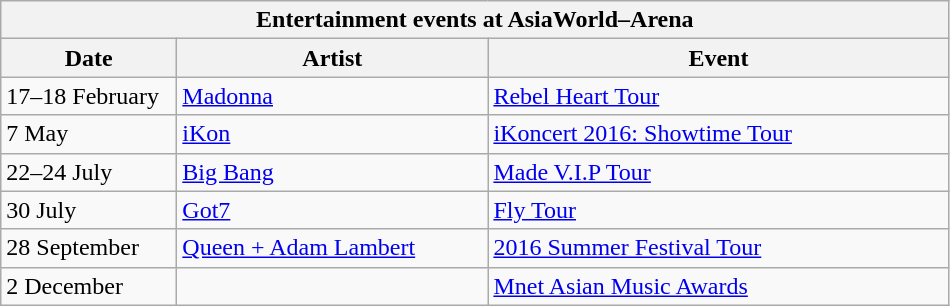<table class="wikitable">
<tr>
<th colspan="3">Entertainment events at AsiaWorld–Arena</th>
</tr>
<tr>
<th width=110>Date</th>
<th width=200>Artist</th>
<th width=300>Event</th>
</tr>
<tr>
<td>17–18 February</td>
<td><a href='#'>Madonna</a></td>
<td><a href='#'>Rebel Heart Tour</a></td>
</tr>
<tr>
<td>7 May</td>
<td><a href='#'>iKon</a></td>
<td><a href='#'>iKoncert 2016: Showtime Tour</a></td>
</tr>
<tr>
<td>22–24 July</td>
<td><a href='#'>Big Bang</a></td>
<td><a href='#'>Made V.I.P Tour</a></td>
</tr>
<tr>
<td>30 July</td>
<td><a href='#'>Got7</a></td>
<td><a href='#'>Fly Tour</a></td>
</tr>
<tr>
<td>28 September</td>
<td><a href='#'>Queen + Adam Lambert</a></td>
<td><a href='#'>2016 Summer Festival Tour</a></td>
</tr>
<tr>
<td>2 December</td>
<td></td>
<td><a href='#'>Mnet Asian Music Awards</a></td>
</tr>
</table>
